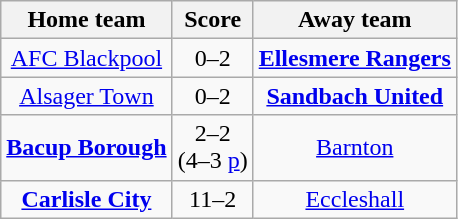<table class="wikitable" style="text-align: center">
<tr>
<th>Home team</th>
<th>Score</th>
<th>Away team</th>
</tr>
<tr>
<td><a href='#'>AFC Blackpool</a></td>
<td>0–2</td>
<td><strong><a href='#'>Ellesmere Rangers</a></strong></td>
</tr>
<tr>
<td><a href='#'>Alsager Town</a></td>
<td>0–2</td>
<td><strong><a href='#'>Sandbach United</a></strong></td>
</tr>
<tr>
<td><strong><a href='#'>Bacup Borough</a></strong></td>
<td>2–2<br>(4–3 <a href='#'>p</a>)</td>
<td><a href='#'>Barnton</a></td>
</tr>
<tr>
<td><strong><a href='#'>Carlisle City</a></strong></td>
<td>11–2</td>
<td><a href='#'>Eccleshall</a></td>
</tr>
</table>
